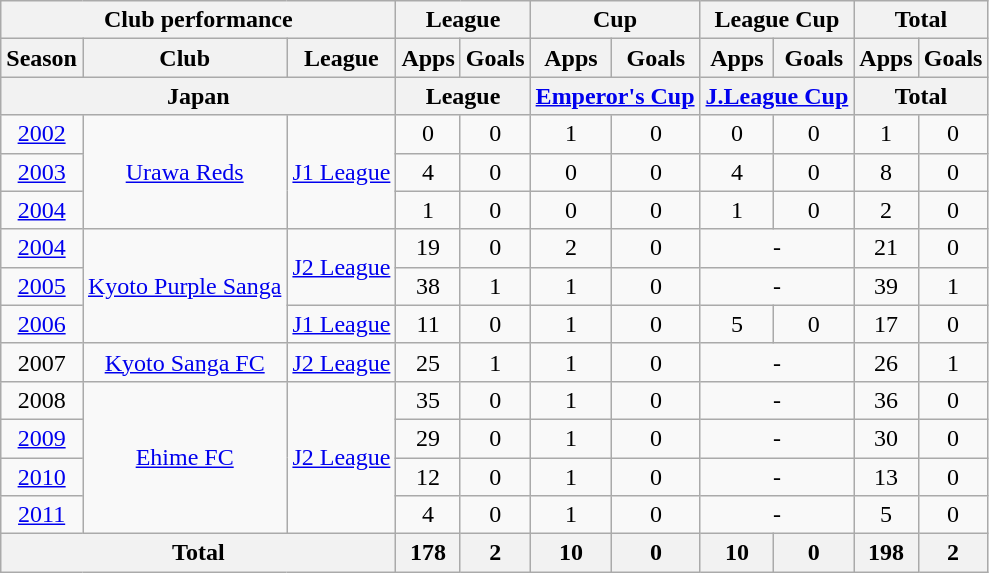<table class="wikitable" style="text-align:center;">
<tr>
<th colspan=3>Club performance</th>
<th colspan=2>League</th>
<th colspan=2>Cup</th>
<th colspan=2>League Cup</th>
<th colspan=2>Total</th>
</tr>
<tr>
<th>Season</th>
<th>Club</th>
<th>League</th>
<th>Apps</th>
<th>Goals</th>
<th>Apps</th>
<th>Goals</th>
<th>Apps</th>
<th>Goals</th>
<th>Apps</th>
<th>Goals</th>
</tr>
<tr>
<th colspan=3>Japan</th>
<th colspan=2>League</th>
<th colspan=2><a href='#'>Emperor's Cup</a></th>
<th colspan=2><a href='#'>J.League Cup</a></th>
<th colspan=2>Total</th>
</tr>
<tr>
<td><a href='#'>2002</a></td>
<td rowspan="3"><a href='#'>Urawa Reds</a></td>
<td rowspan="3"><a href='#'>J1 League</a></td>
<td>0</td>
<td>0</td>
<td>1</td>
<td>0</td>
<td>0</td>
<td>0</td>
<td>1</td>
<td>0</td>
</tr>
<tr>
<td><a href='#'>2003</a></td>
<td>4</td>
<td>0</td>
<td>0</td>
<td>0</td>
<td>4</td>
<td>0</td>
<td>8</td>
<td>0</td>
</tr>
<tr>
<td><a href='#'>2004</a></td>
<td>1</td>
<td>0</td>
<td>0</td>
<td>0</td>
<td>1</td>
<td>0</td>
<td>2</td>
<td>0</td>
</tr>
<tr>
<td><a href='#'>2004</a></td>
<td rowspan="3"><a href='#'>Kyoto Purple Sanga</a></td>
<td rowspan="2"><a href='#'>J2 League</a></td>
<td>19</td>
<td>0</td>
<td>2</td>
<td>0</td>
<td colspan="2">-</td>
<td>21</td>
<td>0</td>
</tr>
<tr>
<td><a href='#'>2005</a></td>
<td>38</td>
<td>1</td>
<td>1</td>
<td>0</td>
<td colspan="2">-</td>
<td>39</td>
<td>1</td>
</tr>
<tr>
<td><a href='#'>2006</a></td>
<td><a href='#'>J1 League</a></td>
<td>11</td>
<td>0</td>
<td>1</td>
<td>0</td>
<td>5</td>
<td>0</td>
<td>17</td>
<td>0</td>
</tr>
<tr>
<td>2007</td>
<td><a href='#'>Kyoto Sanga FC</a></td>
<td><a href='#'>J2 League</a></td>
<td>25</td>
<td>1</td>
<td>1</td>
<td>0</td>
<td colspan="2">-</td>
<td>26</td>
<td>1</td>
</tr>
<tr>
<td>2008</td>
<td rowspan="4"><a href='#'>Ehime FC</a></td>
<td rowspan="4"><a href='#'>J2 League</a></td>
<td>35</td>
<td>0</td>
<td>1</td>
<td>0</td>
<td colspan="2">-</td>
<td>36</td>
<td>0</td>
</tr>
<tr>
<td><a href='#'>2009</a></td>
<td>29</td>
<td>0</td>
<td>1</td>
<td>0</td>
<td colspan="2">-</td>
<td>30</td>
<td>0</td>
</tr>
<tr>
<td><a href='#'>2010</a></td>
<td>12</td>
<td>0</td>
<td>1</td>
<td>0</td>
<td colspan="2">-</td>
<td>13</td>
<td>0</td>
</tr>
<tr>
<td><a href='#'>2011</a></td>
<td>4</td>
<td>0</td>
<td>1</td>
<td>0</td>
<td colspan="2">-</td>
<td>5</td>
<td>0</td>
</tr>
<tr>
<th colspan=3>Total</th>
<th>178</th>
<th>2</th>
<th>10</th>
<th>0</th>
<th>10</th>
<th>0</th>
<th>198</th>
<th>2</th>
</tr>
</table>
